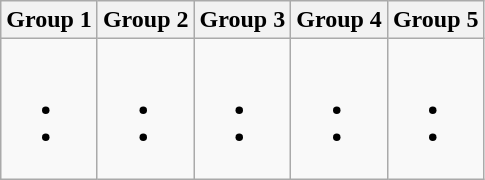<table class="wikitable" border="1">
<tr>
<th>Group 1</th>
<th>Group 2</th>
<th>Group 3</th>
<th>Group 4</th>
<th>Group 5</th>
</tr>
<tr>
<td><br><ul><li></li><li></li></ul></td>
<td><br><ul><li></li><li></li></ul></td>
<td><br><ul><li></li><li></li></ul></td>
<td><br><ul><li></li><li></li></ul></td>
<td><br><ul><li></li><li></li></ul></td>
</tr>
</table>
